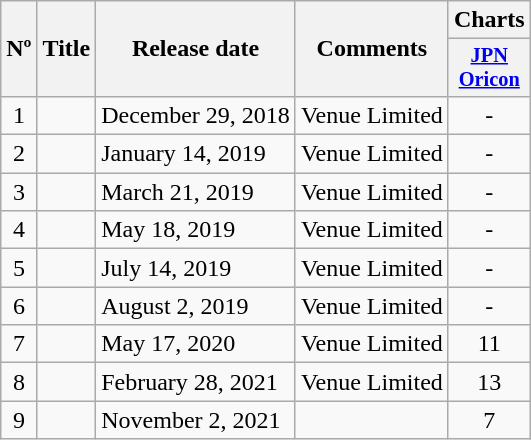<table class="wikitable">
<tr>
<th rowspan="2">Nº</th>
<th rowspan="2">Title</th>
<th rowspan="2">Release date</th>
<th rowspan="2">Comments</th>
<th colspan="1">Charts</th>
</tr>
<tr>
<th style="width:3em;font-size:85%;"><a href='#'>JPN<br>Oricon</a><br></th>
</tr>
<tr>
<td align="center">1</td>
<td></td>
<td>December 29, 2018</td>
<td>Venue Limited</td>
<td style="text-align:center;">-</td>
</tr>
<tr>
<td align="center">2</td>
<td></td>
<td>January 14, 2019</td>
<td>Venue Limited</td>
<td style="text-align:center;">-</td>
</tr>
<tr>
<td align="center">3</td>
<td></td>
<td>March 21, 2019</td>
<td>Venue Limited</td>
<td style="text-align:center;">-</td>
</tr>
<tr>
<td align="center">4</td>
<td></td>
<td>May 18, 2019</td>
<td>Venue Limited</td>
<td style="text-align:center;">-</td>
</tr>
<tr>
<td align="center">5</td>
<td></td>
<td>July 14, 2019</td>
<td>Venue Limited</td>
<td style="text-align:center;">-</td>
</tr>
<tr>
<td align="center">6</td>
<td></td>
<td>August 2, 2019</td>
<td>Venue Limited</td>
<td style="text-align:center;">-</td>
</tr>
<tr>
<td align="center">7</td>
<td></td>
<td>May 17, 2020</td>
<td>Venue Limited</td>
<td style="text-align:center;">11</td>
</tr>
<tr>
<td align="center">8</td>
<td></td>
<td>February 28, 2021</td>
<td>Venue Limited</td>
<td style="text-align:center;">13</td>
</tr>
<tr>
<td align="center">9</td>
<td></td>
<td>November 2, 2021</td>
<td></td>
<td style="text-align:center;">7</td>
</tr>
</table>
